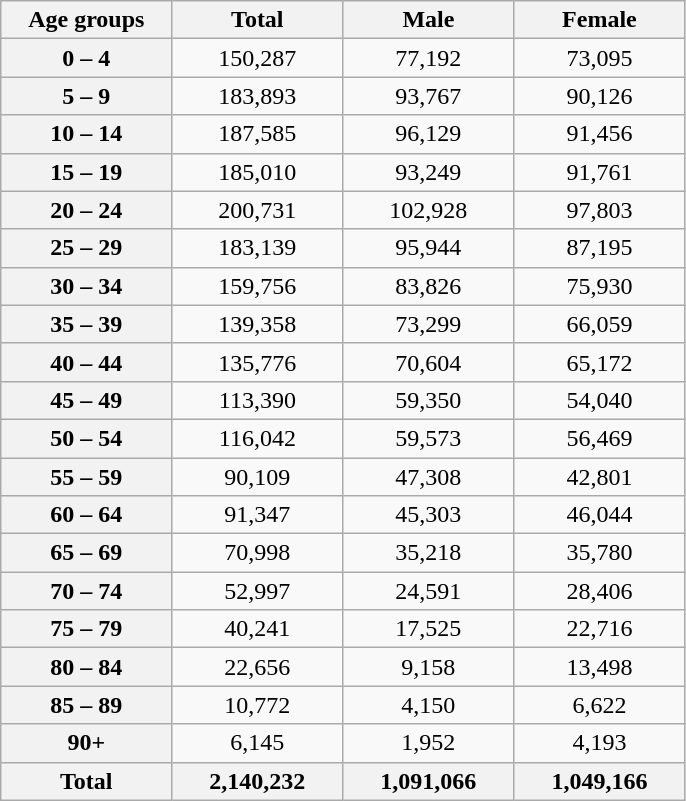<table class="wikitable">
<tr>
<th style="width:80pt;">Age groups</th>
<th style="width:80pt;">Total</th>
<th style="width:80pt;">Male</th>
<th style="width:80pt;">Female</th>
</tr>
<tr>
<th style="width:80pt;">0 – 4</th>
<td style="text-align:center;">150,287</td>
<td style="text-align:center;">77,192</td>
<td style="text-align:center;">73,095</td>
</tr>
<tr>
<th style="width:80pt;">5 – 9</th>
<td style="text-align:center;">183,893</td>
<td style="text-align:center;">93,767</td>
<td style="text-align:center;">90,126</td>
</tr>
<tr>
<th style="width:80pt;">10 – 14</th>
<td style="text-align:center;">187,585</td>
<td style="text-align:center;">96,129</td>
<td style="text-align:center;">91,456</td>
</tr>
<tr>
<th style="width:80pt;">15 – 19</th>
<td style="text-align:center;">185,010</td>
<td style="text-align:center;">93,249</td>
<td style="text-align:center;">91,761</td>
</tr>
<tr>
<th style="width:80pt;">20 – 24</th>
<td style="text-align:center;">200,731</td>
<td style="text-align:center;">102,928</td>
<td style="text-align:center;">97,803</td>
</tr>
<tr>
<th style="width:80pt;">25 – 29</th>
<td style="text-align:center;">183,139</td>
<td style="text-align:center;">95,944</td>
<td style="text-align:center;">87,195</td>
</tr>
<tr>
<th style="width:80pt;">30 – 34</th>
<td style="text-align:center;">159,756</td>
<td style="text-align:center;">83,826</td>
<td style="text-align:center;">75,930</td>
</tr>
<tr>
<th style="width:80pt;">35 – 39</th>
<td style="text-align:center;">139,358</td>
<td style="text-align:center;">73,299</td>
<td style="text-align:center;">66,059</td>
</tr>
<tr>
<th style="width:80pt;">40 – 44</th>
<td style="text-align:center;">135,776</td>
<td style="text-align:center;">70,604</td>
<td style="text-align:center;">65,172</td>
</tr>
<tr>
<th style="width:80pt;">45 – 49</th>
<td style="text-align:center;">113,390</td>
<td style="text-align:center;">59,350</td>
<td style="text-align:center;">54,040</td>
</tr>
<tr>
<th style="width:80pt;">50 – 54</th>
<td style="text-align:center;">116,042</td>
<td style="text-align:center;">59,573</td>
<td style="text-align:center;">56,469</td>
</tr>
<tr>
<th style="width:80pt;">55 – 59</th>
<td style="text-align:center;">90,109</td>
<td style="text-align:center;">47,308</td>
<td style="text-align:center;">42,801</td>
</tr>
<tr>
<th style="width:80pt;">60 – 64</th>
<td style="text-align:center;">91,347</td>
<td style="text-align:center;">45,303</td>
<td style="text-align:center;">46,044</td>
</tr>
<tr>
<th style="width:80pt;">65 – 69</th>
<td style="text-align:center;">70,998</td>
<td style="text-align:center;">35,218</td>
<td style="text-align:center;">35,780</td>
</tr>
<tr>
<th style="width:80pt;">70 – 74</th>
<td style="text-align:center;">52,997</td>
<td style="text-align:center;">24,591</td>
<td style="text-align:center;">28,406</td>
</tr>
<tr>
<th style="width:80pt;">75 – 79</th>
<td style="text-align:center;">40,241</td>
<td style="text-align:center;">17,525</td>
<td style="text-align:center;">22,716</td>
</tr>
<tr>
<th style="width:80pt;">80 – 84</th>
<td style="text-align:center;">22,656</td>
<td style="text-align:center;">9,158</td>
<td style="text-align:center;">13,498</td>
</tr>
<tr>
<th style="width:80pt;">85 – 89</th>
<td style="text-align:center;">10,772</td>
<td style="text-align:center;">4,150</td>
<td style="text-align:center;">6,622</td>
</tr>
<tr>
<th style="width:80pt;">90+</th>
<td style="text-align:center;">6,145</td>
<td style="text-align:center;">1,952</td>
<td style="text-align:center;">4,193</td>
</tr>
<tr>
<th>Total</th>
<th>2,140,232</th>
<th>1,091,066</th>
<th>1,049,166</th>
</tr>
</table>
